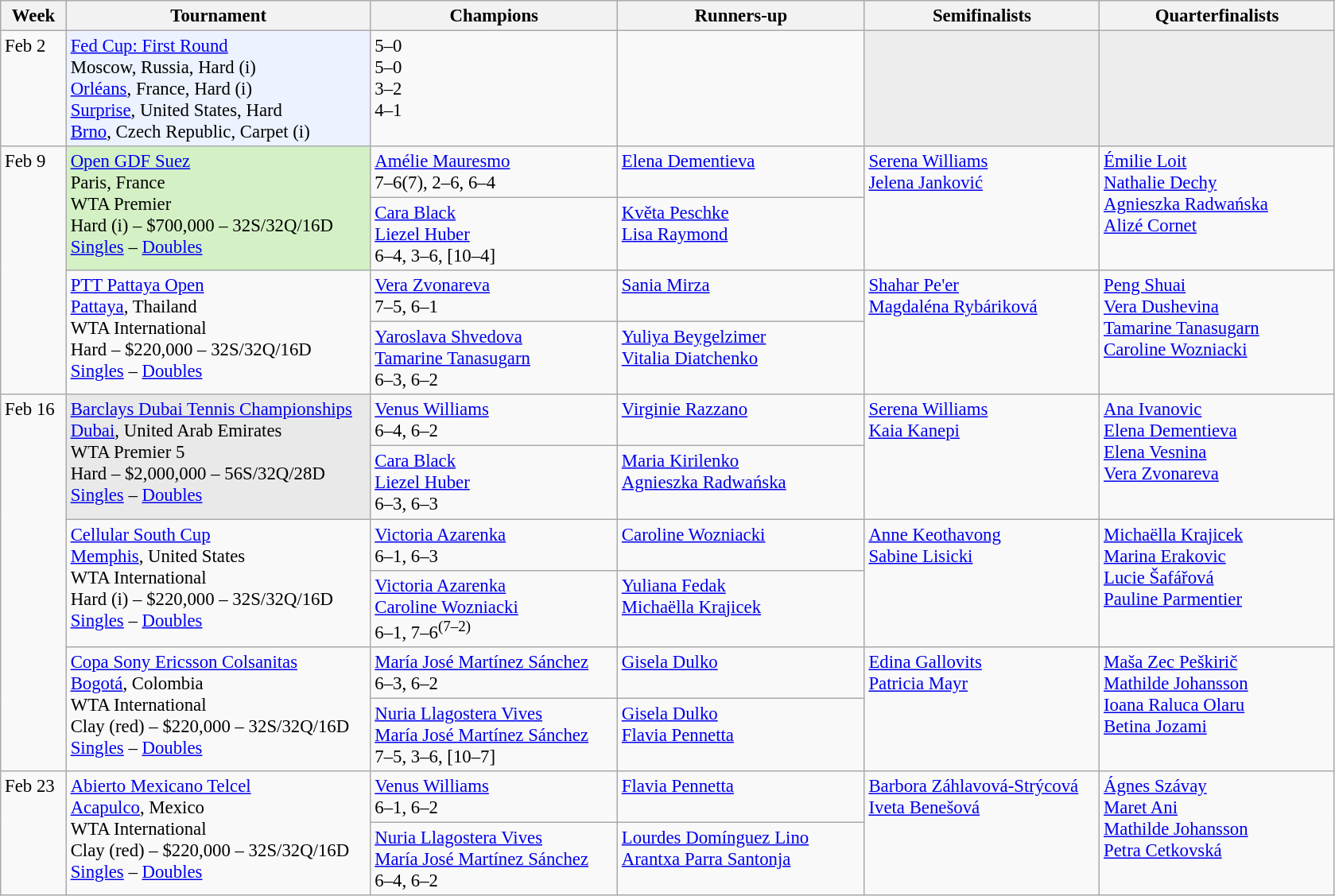<table class=wikitable style=font-size:95%>
<tr>
<th style="width:48px;">Week</th>
<th style="width:248px;">Tournament</th>
<th style="width:200px;">Champions</th>
<th style="width:200px;">Runners-up</th>
<th style="width:190px;">Semifinalists</th>
<th style="width:190px;">Quarterfinalists</th>
</tr>
<tr valign=top>
<td rowspan=1>Feb 2</td>
<td bgcolor="#ECF2FF" rowspan=1><a href='#'>Fed Cup: First Round</a><br> Moscow, Russia, Hard (i)<br><a href='#'>Orléans</a>, France, Hard (i)<br><a href='#'>Surprise</a>, United States, Hard<br> <a href='#'>Brno</a>, Czech Republic, Carpet (i)</td>
<td> 5–0<br> 5–0<br> 3–2<br> 4–1</td>
<td><br><br><br></td>
<td bgcolor="#ededed"></td>
<td bgcolor="#ededed"></td>
</tr>
<tr valign=top>
<td rowspan=4>Feb 9</td>
<td style="background:#d4f1c5;" rowspan=2><a href='#'>Open GDF Suez</a><br> Paris, France<br>WTA Premier<br>Hard (i) – $700,000 – 32S/32Q/16D<br><a href='#'>Singles</a> – <a href='#'>Doubles</a></td>
<td> <a href='#'>Amélie Mauresmo</a><br>7–6(7), 2–6, 6–4</td>
<td> <a href='#'>Elena Dementieva</a></td>
<td rowspan=2> <a href='#'>Serena Williams</a><br> <a href='#'>Jelena Janković</a></td>
<td rowspan=2> <a href='#'>Émilie Loit</a><br> <a href='#'>Nathalie Dechy</a><br> <a href='#'>Agnieszka Radwańska</a><br> <a href='#'>Alizé Cornet</a></td>
</tr>
<tr valign=top>
<td> <a href='#'>Cara Black</a> <br> <a href='#'>Liezel Huber</a><br>6–4, 3–6, [10–4]</td>
<td> <a href='#'>Květa Peschke</a> <br> <a href='#'>Lisa Raymond</a></td>
</tr>
<tr valign=top>
<td rowspan=2><a href='#'>PTT Pattaya Open</a><br> <a href='#'>Pattaya</a>, Thailand<br>WTA International<br>Hard – $220,000 – 32S/32Q/16D<br><a href='#'>Singles</a> – <a href='#'>Doubles</a></td>
<td> <a href='#'>Vera Zvonareva</a> <br>7–5, 6–1</td>
<td> <a href='#'>Sania Mirza</a></td>
<td rowspan=2> <a href='#'>Shahar Pe'er</a><br> <a href='#'>Magdaléna Rybáriková</a></td>
<td rowspan=2> <a href='#'>Peng Shuai</a><br> <a href='#'>Vera Dushevina</a><br> <a href='#'>Tamarine Tanasugarn</a><br> <a href='#'>Caroline Wozniacki</a></td>
</tr>
<tr valign=top>
<td> <a href='#'>Yaroslava Shvedova</a> <br>  <a href='#'>Tamarine Tanasugarn</a><br> 6–3, 6–2</td>
<td> <a href='#'>Yuliya Beygelzimer</a> <br>  <a href='#'>Vitalia Diatchenko</a></td>
</tr>
<tr valign=top>
<td rowspan=6>Feb 16</td>
<td style="background:#e9e9e9;" rowspan=2><a href='#'>Barclays Dubai Tennis Championships</a><br> <a href='#'>Dubai</a>, United Arab Emirates<br>WTA Premier 5<br>Hard – $2,000,000 – 56S/32Q/28D<br><a href='#'>Singles</a> – <a href='#'>Doubles</a></td>
<td> <a href='#'>Venus Williams</a> <br>6–4, 6–2</td>
<td> <a href='#'>Virginie Razzano</a></td>
<td rowspan=2> <a href='#'>Serena Williams</a>  <br>  <a href='#'>Kaia Kanepi</a></td>
<td rowspan=2> <a href='#'>Ana Ivanovic</a><br> <a href='#'>Elena Dementieva</a>  <br> <a href='#'>Elena Vesnina</a>  <br> <a href='#'>Vera Zvonareva</a></td>
</tr>
<tr valign=top>
<td> <a href='#'>Cara Black</a> <br> <a href='#'>Liezel Huber</a><br>6–3, 6–3</td>
<td> <a href='#'>Maria Kirilenko</a><br> <a href='#'>Agnieszka Radwańska</a></td>
</tr>
<tr valign=top>
<td rowspan=2><a href='#'>Cellular South Cup</a><br><a href='#'>Memphis</a>, United States<br>WTA International<br>Hard (i) – $220,000 – 32S/32Q/16D<br><a href='#'>Singles</a> – <a href='#'>Doubles</a></td>
<td> <a href='#'>Victoria Azarenka</a><br>6–1, 6–3</td>
<td> <a href='#'>Caroline Wozniacki</a></td>
<td rowspan=2> <a href='#'>Anne Keothavong</a><br>  <a href='#'>Sabine Lisicki</a></td>
<td rowspan=2> <a href='#'>Michaëlla Krajicek</a><br> <a href='#'>Marina Erakovic</a><br> <a href='#'>Lucie Šafářová</a><br> <a href='#'>Pauline Parmentier</a></td>
</tr>
<tr valign=top>
<td> <a href='#'>Victoria Azarenka</a> <br> <a href='#'>Caroline Wozniacki</a><br>6–1, 7–6<sup>(7–2)</sup></td>
<td> <a href='#'>Yuliana Fedak</a> <br> <a href='#'>Michaëlla Krajicek</a></td>
</tr>
<tr valign=top>
<td rowspan=2><a href='#'>Copa Sony Ericsson Colsanitas</a><br> <a href='#'>Bogotá</a>, Colombia<br>WTA International<br>Clay (red) – $220,000 – 32S/32Q/16D<br><a href='#'>Singles</a> – <a href='#'>Doubles</a></td>
<td> <a href='#'>María José Martínez Sánchez</a> <br>6–3, 6–2</td>
<td> <a href='#'>Gisela Dulko</a></td>
<td rowspan=2> <a href='#'>Edina Gallovits</a> <br>  <a href='#'>Patricia Mayr</a></td>
<td rowspan=2> <a href='#'>Maša Zec Peškirič</a><br> <a href='#'>Mathilde Johansson</a><br> <a href='#'>Ioana Raluca Olaru</a><br> <a href='#'>Betina Jozami</a></td>
</tr>
<tr valign=top>
<td> <a href='#'>Nuria Llagostera Vives</a> <br> <a href='#'>María José Martínez Sánchez</a> <br> 7–5, 3–6, [10–7]</td>
<td> <a href='#'>Gisela Dulko</a> <br> <a href='#'>Flavia Pennetta</a></td>
</tr>
<tr valign=top>
<td rowspan=2>Feb 23</td>
<td rowspan=2><a href='#'>Abierto Mexicano Telcel</a><br><a href='#'>Acapulco</a>, Mexico<br>WTA International<br>Clay (red) – $220,000 – 32S/32Q/16D<br><a href='#'>Singles</a> – <a href='#'>Doubles</a></td>
<td> <a href='#'>Venus Williams</a><br>6–1, 6–2</td>
<td> <a href='#'>Flavia Pennetta</a></td>
<td rowspan=2> <a href='#'>Barbora Záhlavová-Strýcová</a><br> <a href='#'>Iveta Benešová</a></td>
<td rowspan=2> <a href='#'>Ágnes Szávay</a><br> <a href='#'>Maret Ani</a><br> <a href='#'>Mathilde Johansson</a><br> <a href='#'>Petra Cetkovská</a></td>
</tr>
<tr valign=top>
<td> <a href='#'>Nuria Llagostera Vives</a> <br> <a href='#'>María José Martínez Sánchez</a><br>6–4, 6–2</td>
<td> <a href='#'>Lourdes Domínguez Lino</a> <br> <a href='#'>Arantxa Parra Santonja</a></td>
</tr>
</table>
